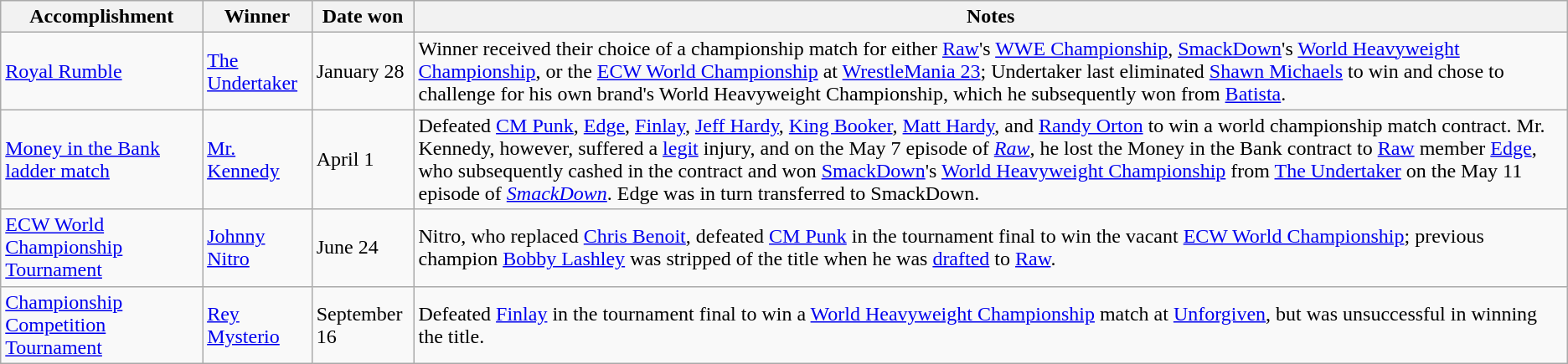<table class="wikitable">
<tr>
<th>Accomplishment</th>
<th>Winner</th>
<th>Date won</th>
<th>Notes</th>
</tr>
<tr>
<td><a href='#'>Royal Rumble</a></td>
<td><a href='#'>The Undertaker</a></td>
<td>January 28</td>
<td>Winner received their choice of a championship match for either <a href='#'>Raw</a>'s <a href='#'>WWE Championship</a>, <a href='#'>SmackDown</a>'s <a href='#'>World Heavyweight Championship</a>, or the <a href='#'>ECW World Championship</a> at <a href='#'>WrestleMania 23</a>; Undertaker last eliminated <a href='#'>Shawn Michaels</a> to win and chose to challenge for his own brand's World Heavyweight Championship, which he subsequently won from <a href='#'>Batista</a>.</td>
</tr>
<tr>
<td><a href='#'>Money in the Bank ladder match</a></td>
<td><a href='#'>Mr. Kennedy</a></td>
<td>April 1</td>
<td>Defeated <a href='#'>CM Punk</a>, <a href='#'>Edge</a>, <a href='#'>Finlay</a>, <a href='#'>Jeff Hardy</a>, <a href='#'>King Booker</a>, <a href='#'>Matt Hardy</a>, and <a href='#'>Randy Orton</a> to win a world championship match contract. Mr. Kennedy, however, suffered a <a href='#'>legit</a> injury, and on the May 7 episode of <em><a href='#'>Raw</a></em>, he lost the Money in the Bank contract to <a href='#'>Raw</a> member <a href='#'>Edge</a>, who subsequently cashed in the contract and won <a href='#'>SmackDown</a>'s <a href='#'>World Heavyweight Championship</a> from <a href='#'>The Undertaker</a> on the May 11 episode of <em><a href='#'>SmackDown</a></em>. Edge was in turn transferred to SmackDown.</td>
</tr>
<tr>
<td><a href='#'>ECW World Championship Tournament</a></td>
<td><a href='#'>Johnny Nitro</a></td>
<td>June 24</td>
<td>Nitro, who replaced <a href='#'>Chris Benoit</a>, defeated <a href='#'>CM Punk</a> in the tournament final to win the vacant <a href='#'>ECW World Championship</a>; previous champion <a href='#'>Bobby Lashley</a> was stripped of the title when he was <a href='#'>drafted</a> to <a href='#'>Raw</a>.</td>
</tr>
<tr>
<td><a href='#'>Championship Competition Tournament</a></td>
<td><a href='#'>Rey Mysterio</a></td>
<td>September 16</td>
<td>Defeated <a href='#'>Finlay</a> in the tournament final to win a <a href='#'>World Heavyweight Championship</a> match at <a href='#'>Unforgiven</a>, but was unsuccessful in winning the title.</td>
</tr>
</table>
